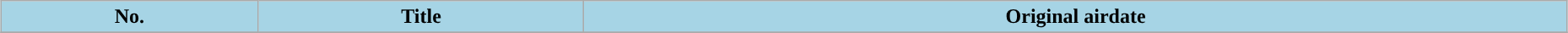<table class="wikitable" style="width:98%; margin:auto; background:#FFF;">
<tr>
<th style="background:#a6d4e5;">No.</th>
<th style="background:#a6d4e5;">Title</th>
<th style="background:#a6d4e5;">Original airdate</th>
</tr>
<tr>
</tr>
</table>
